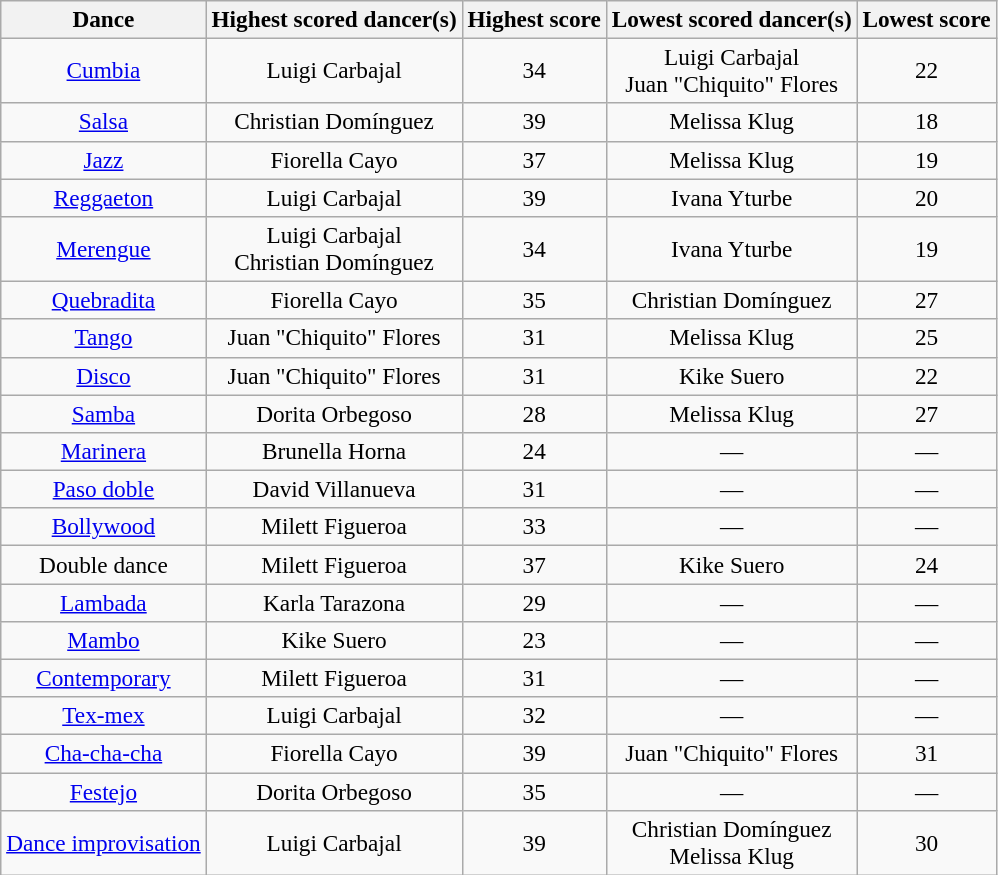<table class="wikitable sortable" style="text-align:center; white-space:nowrap;  font-size:97%;">
<tr>
<th>Dance</th>
<th class="sortable">Highest scored dancer(s)</th>
<th>Highest score</th>
<th class="sortable">Lowest scored dancer(s)</th>
<th>Lowest score</th>
</tr>
<tr>
<td><a href='#'>Cumbia</a></td>
<td>Luigi Carbajal</td>
<td>34</td>
<td>Luigi Carbajal<br>Juan "Chiquito" Flores</td>
<td>22</td>
</tr>
<tr>
<td><a href='#'>Salsa</a></td>
<td>Christian Domínguez</td>
<td>39</td>
<td>Melissa Klug</td>
<td>18</td>
</tr>
<tr>
<td><a href='#'>Jazz</a></td>
<td>Fiorella Cayo</td>
<td>37</td>
<td>Melissa Klug</td>
<td>19</td>
</tr>
<tr>
<td><a href='#'>Reggaeton</a></td>
<td>Luigi Carbajal</td>
<td>39</td>
<td>Ivana Yturbe</td>
<td>20</td>
</tr>
<tr>
<td><a href='#'>Merengue</a></td>
<td>Luigi Carbajal<br>Christian Domínguez</td>
<td>34</td>
<td>Ivana Yturbe</td>
<td>19</td>
</tr>
<tr>
<td><a href='#'>Quebradita</a></td>
<td>Fiorella Cayo</td>
<td>35</td>
<td>Christian Domínguez</td>
<td>27</td>
</tr>
<tr>
<td><a href='#'>Tango</a></td>
<td>Juan "Chiquito" Flores</td>
<td>31</td>
<td>Melissa Klug</td>
<td>25</td>
</tr>
<tr>
<td><a href='#'>Disco</a></td>
<td>Juan "Chiquito" Flores</td>
<td>31</td>
<td>Kike Suero</td>
<td>22</td>
</tr>
<tr>
<td><a href='#'>Samba</a></td>
<td>Dorita Orbegoso</td>
<td>28</td>
<td>Melissa Klug</td>
<td>27</td>
</tr>
<tr>
<td><a href='#'>Marinera</a></td>
<td>Brunella Horna</td>
<td>24</td>
<td>—</td>
<td>—</td>
</tr>
<tr>
<td><a href='#'>Paso doble</a></td>
<td>David Villanueva</td>
<td>31</td>
<td>—</td>
<td>—</td>
</tr>
<tr>
<td><a href='#'>Bollywood</a></td>
<td>Milett Figueroa</td>
<td>33</td>
<td>—</td>
<td>—</td>
</tr>
<tr>
<td>Double dance</td>
<td>Milett Figueroa</td>
<td>37</td>
<td>Kike Suero</td>
<td>24</td>
</tr>
<tr>
<td><a href='#'>Lambada</a></td>
<td>Karla Tarazona</td>
<td>29</td>
<td>—</td>
<td>—</td>
</tr>
<tr>
<td><a href='#'>Mambo</a></td>
<td>Kike Suero</td>
<td>23</td>
<td>—</td>
<td>—</td>
</tr>
<tr>
<td><a href='#'>Contemporary</a></td>
<td>Milett Figueroa</td>
<td>31</td>
<td>—</td>
<td>—</td>
</tr>
<tr>
<td><a href='#'>Tex-mex</a></td>
<td>Luigi Carbajal</td>
<td>32</td>
<td>—</td>
<td>—</td>
</tr>
<tr>
<td><a href='#'>Cha-cha-cha</a></td>
<td>Fiorella Cayo</td>
<td>39</td>
<td>Juan "Chiquito" Flores</td>
<td>31</td>
</tr>
<tr>
<td><a href='#'>Festejo</a></td>
<td>Dorita Orbegoso</td>
<td>35</td>
<td>—</td>
<td>—</td>
</tr>
<tr>
<td><a href='#'>Dance improvisation</a></td>
<td>Luigi Carbajal</td>
<td>39</td>
<td>Christian Domínguez<br>Melissa Klug</td>
<td>30</td>
</tr>
</table>
